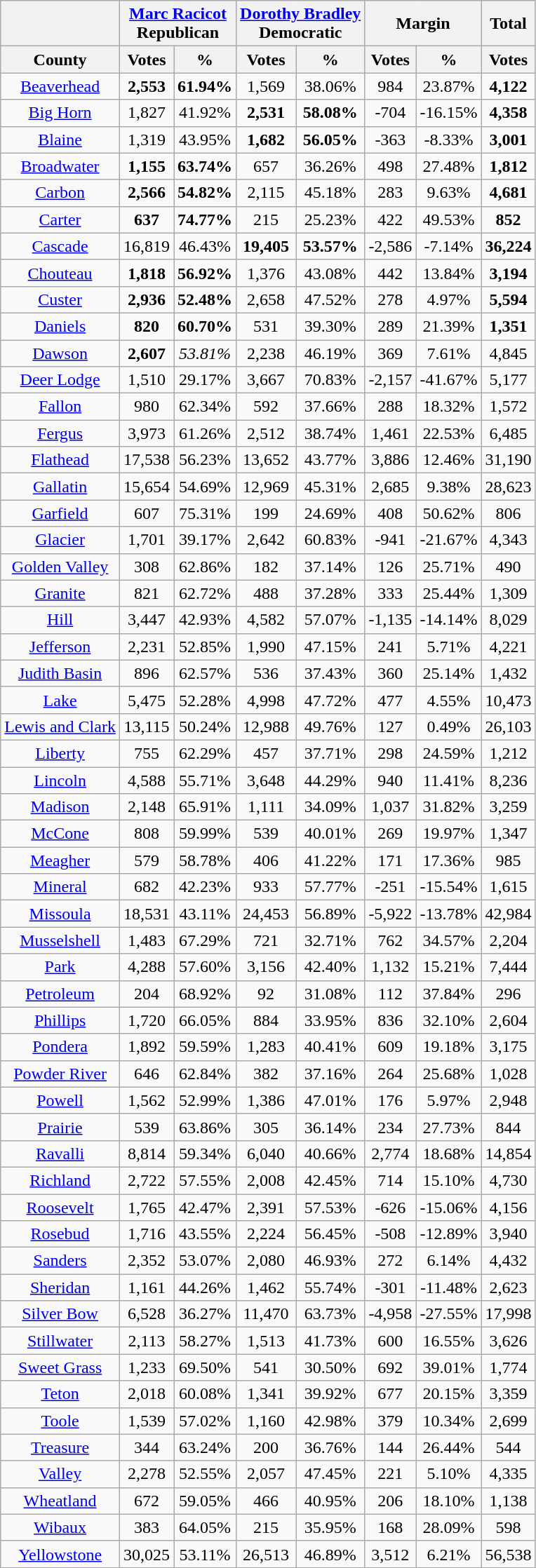<table class="wikitable sortable" style="text-align:center">
<tr>
<th></th>
<th style="text-align:center;" colspan="2"><a href='#'>Marc Racicot</a><br>Republican</th>
<th style="text-align:center;" colspan="2"><a href='#'>Dorothy Bradley</a><br>Democratic</th>
<th style="text-align:center;" colspan="2">Margin</th>
<th style="text-align:center;">Total</th>
</tr>
<tr>
<th align=center>County</th>
<th style="text-align:center;" data-sort-type="number">Votes</th>
<th style="text-align:center;" data-sort-type="number">%</th>
<th style="text-align:center;" data-sort-type="number">Votes</th>
<th style="text-align:center;" data-sort-type="number">%</th>
<th style="text-align:center;" data-sort-type="number">Votes</th>
<th style="text-align:center;" data-sort-type="number">%</th>
<th style="text-align:center;" data-sort-type="number">Votes</th>
</tr>
<tr style="text-align:center;">
<td><a href='#'>Beaverhead</a></td>
<td><strong>2,553</strong></td>
<td><strong>61.94%</strong></td>
<td>1,569</td>
<td>38.06%</td>
<td>984</td>
<td>23.87%</td>
<td><strong>4,122</strong></td>
</tr>
<tr style="text-align:center;">
<td><a href='#'>Big Horn</a></td>
<td>1,827</td>
<td>41.92%</td>
<td><strong>2,531</strong></td>
<td><strong>58.08%</strong></td>
<td>-704</td>
<td>-16.15%</td>
<td><strong>4,358</strong></td>
</tr>
<tr style="text-align:center;">
<td><a href='#'>Blaine</a></td>
<td>1,319</td>
<td>43.95%</td>
<td><strong>1,682</strong></td>
<td><strong>56.05%</strong></td>
<td>-363</td>
<td>-8.33%</td>
<td><strong>3,001</strong></td>
</tr>
<tr style="text-align:center;">
<td><a href='#'>Broadwater</a></td>
<td><strong>1,155</strong></td>
<td><strong>63.74%</strong></td>
<td>657</td>
<td>36.26%</td>
<td>498</td>
<td>27.48%</td>
<td><strong>1,812</strong></td>
</tr>
<tr style="text-align:center;">
<td><a href='#'>Carbon</a></td>
<td><strong>2,566</strong></td>
<td><strong>54.82%</strong></td>
<td>2,115</td>
<td>45.18%</td>
<td>283</td>
<td>9.63%</td>
<td><strong>4,681</strong></td>
</tr>
<tr style="text-align:center;">
<td><a href='#'>Carter</a></td>
<td><strong>637</strong></td>
<td><strong>74.77%</strong></td>
<td>215</td>
<td>25.23%</td>
<td>422</td>
<td>49.53%</td>
<td><strong>852</strong></td>
</tr>
<tr style="text-align:center;">
<td><a href='#'>Cascade</a></td>
<td>16,819</td>
<td>46.43%</td>
<td><strong>19,405</strong></td>
<td><strong>53.57%</strong></td>
<td>-2,586</td>
<td>-7.14%</td>
<td><strong>36,224</strong></td>
</tr>
<tr style="text-align:center;">
<td><a href='#'>Chouteau</a></td>
<td><strong>1,818</strong></td>
<td><strong>56.92%</strong></td>
<td>1,376</td>
<td>43.08%</td>
<td>442</td>
<td>13.84%</td>
<td><strong>3,194</strong></td>
</tr>
<tr style="text-align:center;">
<td><a href='#'>Custer</a></td>
<td><strong>2,936</strong></td>
<td><strong>52.48%</strong></td>
<td>2,658</td>
<td>47.52%</td>
<td>278</td>
<td>4.97%</td>
<td><strong>5,594</strong></td>
</tr>
<tr style="text-align:center;">
<td><a href='#'>Daniels</a></td>
<td><strong>820</strong></td>
<td><strong>60.70%</strong></td>
<td>531</td>
<td>39.30%</td>
<td>289</td>
<td>21.39%</td>
<td><strong>1,351</strong></td>
</tr>
<tr style="text-align:center;">
<td><a href='#'>Dawson</a></td>
<td><strong>2,607</strong></td>
<td><em>53.81%<strong></td>
<td>2,238</td>
<td>46.19%</td>
<td>369</td>
<td>7.61%</td>
<td></strong>4,845<strong></td>
</tr>
<tr style="text-align:center;">
<td><a href='#'>Deer Lodge</a></td>
<td>1,510</td>
<td>29.17%</td>
<td></strong>3,667<strong></td>
<td></strong>70.83%<strong></td>
<td>-2,157</td>
<td>-41.67%</td>
<td></strong>5,177<strong></td>
</tr>
<tr style="text-align:center;">
<td><a href='#'>Fallon</a></td>
<td></strong>980<strong></td>
<td></strong>62.34%<strong></td>
<td>592</td>
<td>37.66%</td>
<td>288</td>
<td>18.32%</td>
<td></strong>1,572<strong></td>
</tr>
<tr style="text-align:center;">
<td><a href='#'>Fergus</a></td>
<td></strong>3,973<strong></td>
<td></strong>61.26%<strong></td>
<td>2,512</td>
<td>38.74%</td>
<td>1,461</td>
<td>22.53%</td>
<td></strong>6,485<strong></td>
</tr>
<tr style="text-align:center;">
<td><a href='#'>Flathead</a></td>
<td></strong>17,538<strong></td>
<td></strong>56.23%<strong></td>
<td>13,652</td>
<td>43.77%</td>
<td>3,886</td>
<td>12.46%</td>
<td></strong>31,190<strong></td>
</tr>
<tr style="text-align:center;">
<td><a href='#'>Gallatin</a></td>
<td></strong>15,654<strong></td>
<td></strong>54.69%<strong></td>
<td>12,969</td>
<td>45.31%</td>
<td>2,685</td>
<td>9.38%</td>
<td></strong>28,623<strong></td>
</tr>
<tr style="text-align:center;">
<td><a href='#'>Garfield</a></td>
<td></strong>607<strong></td>
<td></strong>75.31%<strong></td>
<td>199</td>
<td>24.69%</td>
<td>408</td>
<td>50.62%</td>
<td></strong>806<strong></td>
</tr>
<tr style="text-align:center;">
<td><a href='#'>Glacier</a></td>
<td>1,701</td>
<td>39.17%</td>
<td></strong>2,642<strong></td>
<td></strong>60.83%<strong></td>
<td>-941</td>
<td>-21.67%</td>
<td></strong>4,343<strong></td>
</tr>
<tr style="text-align:center;">
<td><a href='#'>Golden Valley</a></td>
<td></strong>308<strong></td>
<td></strong>62.86%<strong></td>
<td>182</td>
<td>37.14%</td>
<td>126</td>
<td>25.71%</td>
<td></strong>490<strong></td>
</tr>
<tr style="text-align:center;">
<td><a href='#'>Granite</a></td>
<td></strong>821<strong></td>
<td></strong>62.72%<strong></td>
<td>488</td>
<td>37.28%</td>
<td>333</td>
<td>25.44%</td>
<td></strong>1,309<strong></td>
</tr>
<tr style="text-align:center;">
<td><a href='#'>Hill</a></td>
<td>3,447</td>
<td>42.93%</td>
<td></strong>4,582<strong></td>
<td></strong>57.07%<strong></td>
<td>-1,135</td>
<td>-14.14%</td>
<td></strong>8,029<strong></td>
</tr>
<tr style="text-align:center;">
<td><a href='#'>Jefferson</a></td>
<td></strong>2,231<strong></td>
<td></strong>52.85%<strong></td>
<td>1,990</td>
<td>47.15%</td>
<td>241</td>
<td>5.71%</td>
<td></strong>4,221<strong></td>
</tr>
<tr style="text-align:center;">
<td><a href='#'>Judith Basin</a></td>
<td></strong>896<strong></td>
<td></strong>62.57%<strong></td>
<td>536</td>
<td>37.43%</td>
<td>360</td>
<td>25.14%</td>
<td></strong>1,432<strong></td>
</tr>
<tr style="text-align:center;">
<td><a href='#'>Lake</a></td>
<td></strong>5,475<strong></td>
<td></strong>52.28%<strong></td>
<td>4,998</td>
<td>47.72%</td>
<td>477</td>
<td>4.55%</td>
<td></strong>10,473<strong></td>
</tr>
<tr style="text-align:center;">
<td><a href='#'>Lewis and Clark</a></td>
<td></strong>13,115<strong></td>
<td></strong>50.24%<strong></td>
<td>12,988</td>
<td>49.76%</td>
<td>127</td>
<td>0.49%</td>
<td></strong>26,103<strong></td>
</tr>
<tr style="text-align:center;">
<td><a href='#'>Liberty</a></td>
<td></strong>755<strong></td>
<td></strong>62.29%<strong></td>
<td>457</td>
<td>37.71%</td>
<td>298</td>
<td>24.59%</td>
<td></strong>1,212<strong></td>
</tr>
<tr style="text-align:center;">
<td><a href='#'>Lincoln</a></td>
<td></strong>4,588<strong></td>
<td></strong>55.71%<strong></td>
<td>3,648</td>
<td>44.29%</td>
<td>940</td>
<td>11.41%</td>
<td></strong>8,236<strong></td>
</tr>
<tr style="text-align:center;">
<td><a href='#'>Madison</a></td>
<td></strong>2,148<strong></td>
<td></strong>65.91%<strong></td>
<td>1,111</td>
<td>34.09%</td>
<td>1,037</td>
<td>31.82%</td>
<td></strong>3,259<strong></td>
</tr>
<tr style="text-align:center;">
<td><a href='#'>McCone</a></td>
<td></strong>808<strong></td>
<td></strong>59.99%<strong></td>
<td>539</td>
<td>40.01%</td>
<td>269</td>
<td>19.97%</td>
<td></strong>1,347<strong></td>
</tr>
<tr style="text-align:center;">
<td><a href='#'>Meagher</a></td>
<td></strong>579<strong></td>
<td></strong>58.78%<strong></td>
<td>406</td>
<td>41.22%</td>
<td>171</td>
<td>17.36%</td>
<td></strong>985<strong></td>
</tr>
<tr style="text-align:center;">
<td><a href='#'>Mineral</a></td>
<td>682</td>
<td>42.23%</td>
<td></strong>933<strong></td>
<td></strong>57.77%<strong></td>
<td>-251</td>
<td>-15.54%</td>
<td></strong>1,615<strong></td>
</tr>
<tr style="text-align:center;">
<td><a href='#'>Missoula</a></td>
<td>18,531</td>
<td>43.11%</td>
<td></strong>24,453<strong></td>
<td></strong>56.89%<strong></td>
<td>-5,922</td>
<td>-13.78%</td>
<td></strong>42,984<strong></td>
</tr>
<tr style="text-align:center;">
<td><a href='#'>Musselshell</a></td>
<td></strong>1,483<strong></td>
<td></strong>67.29%<strong></td>
<td>721</td>
<td>32.71%</td>
<td>762</td>
<td>34.57%</td>
<td></strong>2,204<strong></td>
</tr>
<tr style="text-align:center;">
<td><a href='#'>Park</a></td>
<td></strong>4,288<strong></td>
<td></strong>57.60%<strong></td>
<td>3,156</td>
<td>42.40%</td>
<td>1,132</td>
<td>15.21%</td>
<td></strong>7,444<strong></td>
</tr>
<tr style="text-align:center;">
<td><a href='#'>Petroleum</a></td>
<td></strong>204<strong></td>
<td></strong>68.92%<strong></td>
<td>92</td>
<td>31.08%</td>
<td>112</td>
<td>37.84%</td>
<td></strong>296<strong></td>
</tr>
<tr style="text-align:center;">
<td><a href='#'>Phillips</a></td>
<td></strong>1,720<strong></td>
<td></strong>66.05%<strong></td>
<td>884</td>
<td>33.95%</td>
<td>836</td>
<td>32.10%</td>
<td></strong>2,604<strong></td>
</tr>
<tr style="text-align:center;">
<td><a href='#'>Pondera</a></td>
<td></strong>1,892<strong></td>
<td></strong>59.59%<strong></td>
<td>1,283</td>
<td>40.41%</td>
<td>609</td>
<td>19.18%</td>
<td></strong>3,175<strong></td>
</tr>
<tr style="text-align:center;">
<td><a href='#'>Powder River</a></td>
<td></strong>646<strong></td>
<td></strong>62.84%<strong></td>
<td>382</td>
<td>37.16%</td>
<td>264</td>
<td>25.68%</td>
<td></strong>1,028<strong></td>
</tr>
<tr style="text-align:center;">
<td><a href='#'>Powell</a></td>
<td></strong>1,562<strong></td>
<td></strong>52.99%<strong></td>
<td>1,386</td>
<td>47.01%</td>
<td>176</td>
<td>5.97%</td>
<td></strong>2,948<strong></td>
</tr>
<tr style="text-align:center;">
<td><a href='#'>Prairie</a></td>
<td></strong>539<strong></td>
<td></strong>63.86%<strong></td>
<td>305</td>
<td>36.14%</td>
<td>234</td>
<td>27.73%</td>
<td></strong>844<strong></td>
</tr>
<tr style="text-align:center;">
<td><a href='#'>Ravalli</a></td>
<td></strong>8,814<strong></td>
<td></strong>59.34%<strong></td>
<td>6,040</td>
<td>40.66%</td>
<td>2,774</td>
<td>18.68%</td>
<td></strong>14,854<strong></td>
</tr>
<tr style="text-align:center;">
<td><a href='#'>Richland</a></td>
<td></strong>2,722<strong></td>
<td></strong>57.55%<strong></td>
<td>2,008</td>
<td>42.45%</td>
<td>714</td>
<td>15.10%</td>
<td></strong>4,730<strong></td>
</tr>
<tr style="text-align:center;">
<td><a href='#'>Roosevelt</a></td>
<td>1,765</td>
<td>42.47%</td>
<td></strong>2,391<strong></td>
<td></strong>57.53%<strong></td>
<td>-626</td>
<td>-15.06%</td>
<td></strong>4,156<strong></td>
</tr>
<tr style="text-align:center;">
<td><a href='#'>Rosebud</a></td>
<td>1,716</td>
<td>43.55%</td>
<td></strong>2,224<strong></td>
<td></strong>56.45%<strong></td>
<td>-508</td>
<td>-12.89%</td>
<td></strong>3,940<strong></td>
</tr>
<tr style="text-align:center;">
<td><a href='#'>Sanders</a></td>
<td></strong>2,352<strong></td>
<td></strong>53.07%<strong></td>
<td>2,080</td>
<td>46.93%</td>
<td>272</td>
<td>6.14%</td>
<td></strong>4,432<strong></td>
</tr>
<tr style="text-align:center;">
<td><a href='#'>Sheridan</a></td>
<td>1,161</td>
<td>44.26%</td>
<td></strong>1,462<strong></td>
<td></strong>55.74%<strong></td>
<td>-301</td>
<td>-11.48%</td>
<td></strong>2,623<strong></td>
</tr>
<tr style="text-align:center;">
<td><a href='#'>Silver Bow</a></td>
<td>6,528</td>
<td>36.27%</td>
<td></strong>11,470<strong></td>
<td></strong>63.73%<strong></td>
<td>-4,958</td>
<td>-27.55%</td>
<td></strong>17,998<strong></td>
</tr>
<tr style="text-align:center;">
<td><a href='#'>Stillwater</a></td>
<td></strong>2,113<strong></td>
<td></strong>58.27%<strong></td>
<td>1,513</td>
<td>41.73%</td>
<td>600</td>
<td>16.55%</td>
<td></strong>3,626<strong></td>
</tr>
<tr style="text-align:center;">
<td><a href='#'>Sweet Grass</a></td>
<td></strong>1,233<strong></td>
<td></strong>69.50%<strong></td>
<td>541</td>
<td>30.50%</td>
<td>692</td>
<td>39.01%</td>
<td></strong>1,774<strong></td>
</tr>
<tr style="text-align:center;">
<td><a href='#'>Teton</a></td>
<td></strong>2,018<strong></td>
<td></strong>60.08%<strong></td>
<td>1,341</td>
<td>39.92%</td>
<td>677</td>
<td>20.15%</td>
<td></strong>3,359<strong></td>
</tr>
<tr style="text-align:center;">
<td><a href='#'>Toole</a></td>
<td></strong>1,539<strong></td>
<td></strong>57.02%<strong></td>
<td>1,160</td>
<td>42.98%</td>
<td>379</td>
<td>10.34%</td>
<td></strong>2,699<strong></td>
</tr>
<tr style="text-align:center;">
<td><a href='#'>Treasure</a></td>
<td></strong>344<strong></td>
<td></strong>63.24%<strong></td>
<td>200</td>
<td>36.76%</td>
<td>144</td>
<td>26.44%</td>
<td></strong>544<strong></td>
</tr>
<tr style="text-align:center;">
<td><a href='#'>Valley</a></td>
<td></strong>2,278<strong></td>
<td></strong>52.55%<strong></td>
<td>2,057</td>
<td>47.45%</td>
<td>221</td>
<td>5.10%</td>
<td></strong>4,335<strong></td>
</tr>
<tr style="text-align:center;">
<td><a href='#'>Wheatland</a></td>
<td></strong>672<strong></td>
<td></strong>59.05%<strong></td>
<td>466</td>
<td>40.95%</td>
<td>206</td>
<td>18.10%</td>
<td></strong>1,138<strong></td>
</tr>
<tr style="text-align:center;">
<td><a href='#'>Wibaux</a></td>
<td></strong>383<strong></td>
<td></strong>64.05%<strong></td>
<td>215</td>
<td>35.95%</td>
<td>168</td>
<td>28.09%</td>
<td></strong>598<strong></td>
</tr>
<tr style="text-align:center;">
<td><a href='#'>Yellowstone</a></td>
<td></strong>30,025<strong></td>
<td></strong>53.11%<strong></td>
<td>26,513</td>
<td>46.89%</td>
<td>3,512</td>
<td>6.21%</td>
<td></strong>56,538<strong></td>
</tr>
</table>
